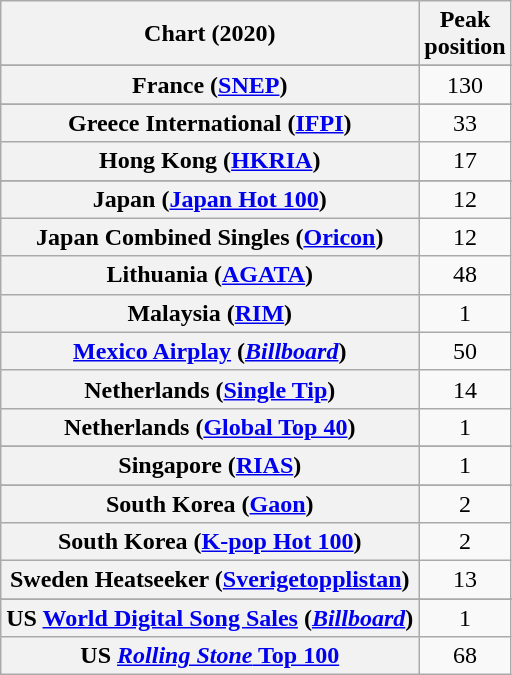<table class="wikitable sortable plainrowheaders" style="text-align:center">
<tr>
<th scope="col">Chart (2020)</th>
<th scope="col">Peak<br>position</th>
</tr>
<tr>
</tr>
<tr>
</tr>
<tr>
</tr>
<tr>
<th scope="row">France (<a href='#'>SNEP</a>)</th>
<td>130</td>
</tr>
<tr>
</tr>
<tr>
<th scope="row">Greece International (<a href='#'>IFPI</a>)</th>
<td>33</td>
</tr>
<tr>
<th scope="row">Hong Kong (<a href='#'>HKRIA</a>)</th>
<td>17</td>
</tr>
<tr>
</tr>
<tr>
</tr>
<tr>
<th scope="row">Japan (<a href='#'>Japan Hot 100</a>)</th>
<td>12</td>
</tr>
<tr>
<th scope="row">Japan Combined Singles (<a href='#'>Oricon</a>)</th>
<td>12</td>
</tr>
<tr>
<th scope="row">Lithuania (<a href='#'>AGATA</a>)</th>
<td>48</td>
</tr>
<tr>
<th scope="row">Malaysia (<a href='#'>RIM</a>)</th>
<td>1</td>
</tr>
<tr>
<th scope="row"><a href='#'>Mexico Airplay</a> (<em><a href='#'>Billboard</a></em>)</th>
<td>50</td>
</tr>
<tr>
<th scope="row">Netherlands (<a href='#'>Single Tip</a>)</th>
<td>14</td>
</tr>
<tr>
<th scope="row">Netherlands (<a href='#'>Global Top 40</a>)</th>
<td>1</td>
</tr>
<tr>
</tr>
<tr>
</tr>
<tr>
</tr>
<tr>
<th scope="row">Singapore (<a href='#'>RIAS</a>)</th>
<td>1</td>
</tr>
<tr>
</tr>
<tr>
<th scope="row">South Korea (<a href='#'>Gaon</a>)</th>
<td>2</td>
</tr>
<tr>
<th scope="row">South Korea (<a href='#'>K-pop Hot 100</a>)</th>
<td>2</td>
</tr>
<tr>
<th scope="row">Sweden Heatseeker (<a href='#'>Sverigetopplistan</a>)</th>
<td>13</td>
</tr>
<tr>
</tr>
<tr>
</tr>
<tr>
<th scope="row">US <a href='#'>World Digital Song Sales</a> (<em><a href='#'>Billboard</a></em>)</th>
<td>1</td>
</tr>
<tr>
<th scope="row">US <a href='#'><em>Rolling Stone</em> Top 100</a></th>
<td>68</td>
</tr>
</table>
